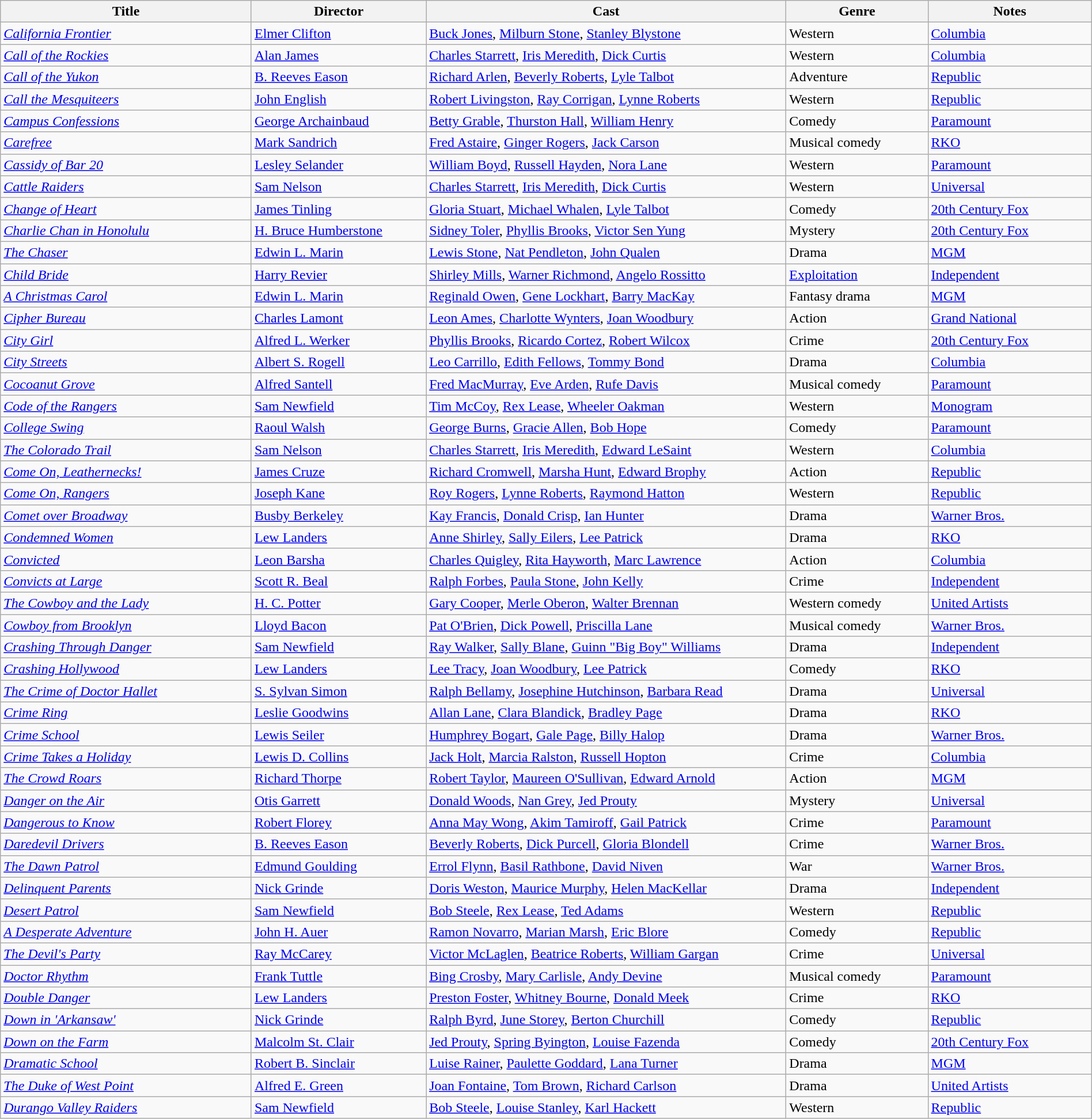<table class="wikitable" style="width:100%;">
<tr>
<th style="width:23%;">Title</th>
<th style="width:16%;">Director</th>
<th style="width:33%;">Cast</th>
<th style="width:13%;">Genre</th>
<th style="width:15%;">Notes</th>
</tr>
<tr>
<td><em><a href='#'>California Frontier</a></em></td>
<td><a href='#'>Elmer Clifton</a></td>
<td><a href='#'>Buck Jones</a>, <a href='#'>Milburn Stone</a>, <a href='#'>Stanley Blystone</a></td>
<td>Western</td>
<td><a href='#'>Columbia</a></td>
</tr>
<tr>
<td><em><a href='#'>Call of the Rockies</a></em></td>
<td><a href='#'>Alan James</a></td>
<td><a href='#'>Charles Starrett</a>, <a href='#'>Iris Meredith</a>, <a href='#'>Dick Curtis</a></td>
<td>Western</td>
<td><a href='#'>Columbia</a></td>
</tr>
<tr>
<td><em><a href='#'>Call of the Yukon</a></em></td>
<td><a href='#'>B. Reeves Eason</a></td>
<td><a href='#'>Richard Arlen</a>, <a href='#'>Beverly Roberts</a>, <a href='#'>Lyle Talbot</a></td>
<td>Adventure</td>
<td><a href='#'>Republic</a></td>
</tr>
<tr>
<td><em><a href='#'>Call the Mesquiteers</a></em></td>
<td><a href='#'>John English</a></td>
<td><a href='#'>Robert Livingston</a>, <a href='#'>Ray Corrigan</a>, <a href='#'>Lynne Roberts</a></td>
<td>Western</td>
<td><a href='#'>Republic</a></td>
</tr>
<tr>
<td><em><a href='#'>Campus Confessions</a></em></td>
<td><a href='#'>George Archainbaud</a></td>
<td><a href='#'>Betty Grable</a>, <a href='#'>Thurston Hall</a>, <a href='#'>William Henry</a></td>
<td>Comedy</td>
<td><a href='#'>Paramount</a></td>
</tr>
<tr>
<td><em><a href='#'>Carefree</a></em></td>
<td><a href='#'>Mark Sandrich</a></td>
<td><a href='#'>Fred Astaire</a>, <a href='#'>Ginger Rogers</a>, <a href='#'>Jack Carson</a></td>
<td>Musical comedy</td>
<td><a href='#'>RKO</a></td>
</tr>
<tr>
<td><em><a href='#'>Cassidy of Bar 20</a></em></td>
<td><a href='#'>Lesley Selander</a></td>
<td><a href='#'>William Boyd</a>, <a href='#'>Russell Hayden</a>, <a href='#'>Nora Lane</a></td>
<td>Western</td>
<td><a href='#'>Paramount</a></td>
</tr>
<tr>
<td><em><a href='#'>Cattle Raiders</a></em></td>
<td><a href='#'>Sam Nelson</a></td>
<td><a href='#'>Charles Starrett</a>, <a href='#'>Iris Meredith</a>, <a href='#'>Dick Curtis</a></td>
<td>Western</td>
<td><a href='#'>Universal</a></td>
</tr>
<tr>
<td><em><a href='#'>Change of Heart</a></em></td>
<td><a href='#'>James Tinling</a></td>
<td><a href='#'>Gloria Stuart</a>, <a href='#'>Michael Whalen</a>, <a href='#'>Lyle Talbot</a></td>
<td>Comedy</td>
<td><a href='#'>20th Century Fox</a></td>
</tr>
<tr>
<td><em><a href='#'>Charlie Chan in Honolulu</a></em></td>
<td><a href='#'>H. Bruce Humberstone</a></td>
<td><a href='#'>Sidney Toler</a>, <a href='#'>Phyllis Brooks</a>, <a href='#'>Victor Sen Yung</a></td>
<td>Mystery</td>
<td><a href='#'>20th Century Fox</a></td>
</tr>
<tr>
<td><em><a href='#'>The Chaser</a></em></td>
<td><a href='#'>Edwin L. Marin</a></td>
<td><a href='#'>Lewis Stone</a>, <a href='#'>Nat Pendleton</a>, <a href='#'>John Qualen</a></td>
<td>Drama</td>
<td><a href='#'>MGM</a></td>
</tr>
<tr>
<td><em><a href='#'>Child Bride</a></em></td>
<td><a href='#'>Harry Revier</a></td>
<td><a href='#'>Shirley Mills</a>, <a href='#'>Warner Richmond</a>, <a href='#'>Angelo Rossitto</a></td>
<td><a href='#'>Exploitation</a></td>
<td><a href='#'>Independent</a></td>
</tr>
<tr>
<td><em><a href='#'>A Christmas Carol</a></em></td>
<td><a href='#'>Edwin L. Marin</a></td>
<td><a href='#'>Reginald Owen</a>, <a href='#'>Gene Lockhart</a>, <a href='#'>Barry MacKay</a></td>
<td>Fantasy drama</td>
<td><a href='#'>MGM</a></td>
</tr>
<tr>
<td><em><a href='#'>Cipher Bureau</a></em></td>
<td><a href='#'>Charles Lamont</a></td>
<td><a href='#'>Leon Ames</a>, <a href='#'>Charlotte Wynters</a>, <a href='#'>Joan Woodbury</a></td>
<td>Action</td>
<td><a href='#'>Grand National</a></td>
</tr>
<tr>
<td><em><a href='#'>City Girl</a></em></td>
<td><a href='#'>Alfred L. Werker</a></td>
<td><a href='#'>Phyllis Brooks</a>, <a href='#'>Ricardo Cortez</a>, <a href='#'>Robert Wilcox</a></td>
<td>Crime</td>
<td><a href='#'>20th Century Fox</a></td>
</tr>
<tr>
<td><em><a href='#'>City Streets</a></em></td>
<td><a href='#'>Albert S. Rogell</a></td>
<td><a href='#'>Leo Carrillo</a>, <a href='#'>Edith Fellows</a>, <a href='#'>Tommy Bond</a></td>
<td>Drama</td>
<td><a href='#'>Columbia</a></td>
</tr>
<tr>
<td><em><a href='#'>Cocoanut Grove</a></em></td>
<td><a href='#'>Alfred Santell</a></td>
<td><a href='#'>Fred MacMurray</a>, <a href='#'>Eve Arden</a>, <a href='#'>Rufe Davis</a></td>
<td>Musical comedy</td>
<td><a href='#'>Paramount</a></td>
</tr>
<tr>
<td><em><a href='#'>Code of the Rangers</a></em></td>
<td><a href='#'>Sam Newfield</a></td>
<td><a href='#'>Tim McCoy</a>, <a href='#'>Rex Lease</a>, <a href='#'>Wheeler Oakman</a></td>
<td>Western</td>
<td><a href='#'>Monogram</a></td>
</tr>
<tr>
<td><em><a href='#'>College Swing</a></em></td>
<td><a href='#'>Raoul Walsh</a></td>
<td><a href='#'>George Burns</a>, <a href='#'>Gracie Allen</a>, <a href='#'>Bob Hope</a></td>
<td>Comedy</td>
<td><a href='#'>Paramount</a></td>
</tr>
<tr>
<td><em><a href='#'>The Colorado Trail</a></em></td>
<td><a href='#'>Sam Nelson</a></td>
<td><a href='#'>Charles Starrett</a>, <a href='#'>Iris Meredith</a>, <a href='#'>Edward LeSaint</a></td>
<td>Western</td>
<td><a href='#'>Columbia</a></td>
</tr>
<tr>
<td><em><a href='#'>Come On, Leathernecks!</a></em></td>
<td><a href='#'>James Cruze</a></td>
<td><a href='#'>Richard Cromwell</a>, <a href='#'>Marsha Hunt</a>, <a href='#'>Edward Brophy</a></td>
<td>Action</td>
<td><a href='#'>Republic</a></td>
</tr>
<tr>
<td><em><a href='#'>Come On, Rangers</a></em></td>
<td><a href='#'>Joseph Kane</a></td>
<td><a href='#'>Roy Rogers</a>, <a href='#'>Lynne Roberts</a>, <a href='#'>Raymond Hatton</a></td>
<td>Western</td>
<td><a href='#'>Republic</a></td>
</tr>
<tr>
<td><em><a href='#'>Comet over Broadway</a></em></td>
<td><a href='#'>Busby Berkeley</a></td>
<td><a href='#'>Kay Francis</a>, <a href='#'>Donald Crisp</a>, <a href='#'>Ian Hunter</a></td>
<td>Drama</td>
<td><a href='#'>Warner Bros.</a></td>
</tr>
<tr>
<td><em><a href='#'>Condemned Women</a></em></td>
<td><a href='#'>Lew Landers</a></td>
<td><a href='#'>Anne Shirley</a>, <a href='#'>Sally Eilers</a>, <a href='#'>Lee Patrick</a></td>
<td>Drama</td>
<td><a href='#'>RKO</a></td>
</tr>
<tr>
<td><em><a href='#'>Convicted</a></em></td>
<td><a href='#'>Leon Barsha</a></td>
<td><a href='#'>Charles Quigley</a>, <a href='#'>Rita Hayworth</a>, <a href='#'>Marc Lawrence</a></td>
<td>Action</td>
<td><a href='#'>Columbia</a></td>
</tr>
<tr>
<td><em><a href='#'>Convicts at Large</a></em></td>
<td><a href='#'>Scott R. Beal</a></td>
<td><a href='#'>Ralph Forbes</a>, <a href='#'>Paula Stone</a>, <a href='#'>John Kelly</a></td>
<td>Crime</td>
<td><a href='#'>Independent</a></td>
</tr>
<tr>
<td><em><a href='#'>The Cowboy and the Lady</a></em></td>
<td><a href='#'>H. C. Potter</a></td>
<td><a href='#'>Gary Cooper</a>, <a href='#'>Merle Oberon</a>, <a href='#'>Walter Brennan</a></td>
<td>Western comedy</td>
<td><a href='#'>United Artists</a></td>
</tr>
<tr>
<td><em><a href='#'>Cowboy from Brooklyn</a></em></td>
<td><a href='#'>Lloyd Bacon</a></td>
<td><a href='#'>Pat O'Brien</a>, <a href='#'>Dick Powell</a>, <a href='#'>Priscilla Lane</a></td>
<td>Musical comedy</td>
<td><a href='#'>Warner Bros.</a></td>
</tr>
<tr>
<td><em><a href='#'>Crashing Through Danger</a></em></td>
<td><a href='#'>Sam Newfield</a></td>
<td><a href='#'>Ray Walker</a>, <a href='#'>Sally Blane</a>, <a href='#'>Guinn "Big Boy" Williams</a></td>
<td>Drama</td>
<td><a href='#'>Independent</a></td>
</tr>
<tr>
<td><em><a href='#'>Crashing Hollywood</a></em></td>
<td><a href='#'>Lew Landers</a></td>
<td><a href='#'>Lee Tracy</a>, <a href='#'>Joan Woodbury</a>, <a href='#'>Lee Patrick</a></td>
<td>Comedy</td>
<td><a href='#'>RKO</a></td>
</tr>
<tr>
<td><em><a href='#'>The Crime of Doctor Hallet</a></em></td>
<td><a href='#'>S. Sylvan Simon</a></td>
<td><a href='#'>Ralph Bellamy</a>, <a href='#'>Josephine Hutchinson</a>, <a href='#'>Barbara Read</a></td>
<td>Drama</td>
<td><a href='#'>Universal</a></td>
</tr>
<tr>
<td><em><a href='#'>Crime Ring</a></em></td>
<td><a href='#'>Leslie Goodwins</a></td>
<td><a href='#'>Allan Lane</a>, <a href='#'>Clara Blandick</a>, <a href='#'>Bradley Page</a></td>
<td>Drama</td>
<td><a href='#'>RKO</a></td>
</tr>
<tr>
<td><em><a href='#'>Crime School</a></em></td>
<td><a href='#'>Lewis Seiler</a></td>
<td><a href='#'>Humphrey Bogart</a>, <a href='#'>Gale Page</a>, <a href='#'>Billy Halop</a></td>
<td>Drama</td>
<td><a href='#'>Warner Bros.</a></td>
</tr>
<tr>
<td><em><a href='#'>Crime Takes a Holiday</a></em></td>
<td><a href='#'>Lewis D. Collins</a></td>
<td><a href='#'>Jack Holt</a>, <a href='#'>Marcia Ralston</a>, <a href='#'>Russell Hopton</a></td>
<td>Crime</td>
<td><a href='#'>Columbia</a></td>
</tr>
<tr>
<td><em><a href='#'>The Crowd Roars</a></em></td>
<td><a href='#'>Richard Thorpe</a></td>
<td><a href='#'>Robert Taylor</a>, <a href='#'>Maureen O'Sullivan</a>, <a href='#'>Edward Arnold</a></td>
<td>Action</td>
<td><a href='#'>MGM</a></td>
</tr>
<tr>
<td><em><a href='#'>Danger on the Air</a></em></td>
<td><a href='#'>Otis Garrett</a></td>
<td><a href='#'>Donald Woods</a>, <a href='#'>Nan Grey</a>, <a href='#'>Jed Prouty</a></td>
<td>Mystery</td>
<td><a href='#'>Universal</a></td>
</tr>
<tr>
<td><em><a href='#'>Dangerous to Know</a></em></td>
<td><a href='#'>Robert Florey</a></td>
<td><a href='#'>Anna May Wong</a>, <a href='#'>Akim Tamiroff</a>, <a href='#'>Gail Patrick</a></td>
<td>Crime</td>
<td><a href='#'>Paramount</a></td>
</tr>
<tr>
<td><em><a href='#'>Daredevil Drivers</a></em></td>
<td><a href='#'>B. Reeves Eason</a></td>
<td><a href='#'>Beverly Roberts</a>, <a href='#'>Dick Purcell</a>, <a href='#'>Gloria Blondell</a></td>
<td>Crime</td>
<td><a href='#'>Warner Bros.</a></td>
</tr>
<tr>
<td><em><a href='#'>The Dawn Patrol</a></em></td>
<td><a href='#'>Edmund Goulding</a></td>
<td><a href='#'>Errol Flynn</a>, <a href='#'>Basil Rathbone</a>, <a href='#'>David Niven</a></td>
<td>War</td>
<td><a href='#'>Warner Bros.</a></td>
</tr>
<tr>
<td><em><a href='#'>Delinquent Parents</a></em></td>
<td><a href='#'>Nick Grinde</a></td>
<td><a href='#'>Doris Weston</a>, <a href='#'>Maurice Murphy</a>, <a href='#'>Helen MacKellar</a></td>
<td>Drama</td>
<td><a href='#'>Independent</a></td>
</tr>
<tr>
<td><em><a href='#'>Desert Patrol</a></em></td>
<td><a href='#'>Sam Newfield</a></td>
<td><a href='#'>Bob Steele</a>, <a href='#'>Rex Lease</a>, <a href='#'>Ted Adams</a></td>
<td>Western</td>
<td><a href='#'>Republic</a></td>
</tr>
<tr>
<td><em><a href='#'>A Desperate Adventure</a></em></td>
<td><a href='#'>John H. Auer</a></td>
<td><a href='#'>Ramon Novarro</a>, <a href='#'>Marian Marsh</a>, <a href='#'>Eric Blore</a></td>
<td>Comedy</td>
<td><a href='#'>Republic</a></td>
</tr>
<tr>
<td><em><a href='#'>The Devil's Party</a></em></td>
<td><a href='#'>Ray McCarey</a></td>
<td><a href='#'>Victor McLaglen</a>, <a href='#'>Beatrice Roberts</a>, <a href='#'>William Gargan</a></td>
<td>Crime</td>
<td><a href='#'>Universal</a></td>
</tr>
<tr>
<td><em><a href='#'>Doctor Rhythm</a></em></td>
<td><a href='#'>Frank Tuttle</a></td>
<td><a href='#'>Bing Crosby</a>, <a href='#'>Mary Carlisle</a>, <a href='#'>Andy Devine</a></td>
<td>Musical comedy</td>
<td><a href='#'>Paramount</a></td>
</tr>
<tr>
<td><em><a href='#'>Double Danger</a></em></td>
<td><a href='#'>Lew Landers</a></td>
<td><a href='#'>Preston Foster</a>, <a href='#'>Whitney Bourne</a>, <a href='#'>Donald Meek</a></td>
<td>Crime</td>
<td><a href='#'>RKO</a></td>
</tr>
<tr>
<td><em><a href='#'>Down in 'Arkansaw'</a></em></td>
<td><a href='#'>Nick Grinde</a></td>
<td><a href='#'>Ralph Byrd</a>, <a href='#'>June Storey</a>, <a href='#'>Berton Churchill</a></td>
<td>Comedy</td>
<td><a href='#'>Republic</a></td>
</tr>
<tr>
<td><em><a href='#'>Down on the Farm</a></em></td>
<td><a href='#'>Malcolm St. Clair</a></td>
<td><a href='#'>Jed Prouty</a>, <a href='#'>Spring Byington</a>, <a href='#'>Louise Fazenda</a></td>
<td>Comedy</td>
<td><a href='#'>20th Century Fox</a></td>
</tr>
<tr>
<td><em><a href='#'>Dramatic School</a></em></td>
<td><a href='#'>Robert B. Sinclair</a></td>
<td><a href='#'>Luise Rainer</a>, <a href='#'>Paulette Goddard</a>, <a href='#'>Lana Turner</a></td>
<td>Drama</td>
<td><a href='#'>MGM</a></td>
</tr>
<tr>
<td><em><a href='#'>The Duke of West Point</a></em></td>
<td><a href='#'>Alfred E. Green</a></td>
<td><a href='#'>Joan Fontaine</a>, <a href='#'>Tom Brown</a>, <a href='#'>Richard Carlson</a></td>
<td>Drama</td>
<td><a href='#'>United Artists</a></td>
</tr>
<tr>
<td><em><a href='#'>Durango Valley Raiders</a></em></td>
<td><a href='#'>Sam Newfield</a></td>
<td><a href='#'>Bob Steele</a>, <a href='#'>Louise Stanley</a>, <a href='#'>Karl Hackett</a></td>
<td>Western</td>
<td><a href='#'>Republic</a></td>
</tr>
</table>
